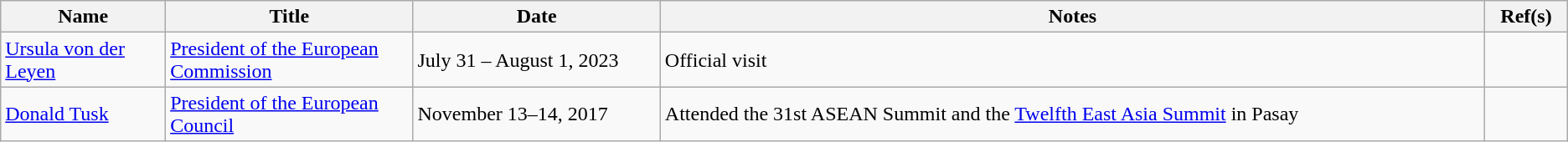<table class="wikitable sortable">
<tr>
<th style="width:10%;">Name</th>
<th style="width:15%;">Title</th>
<th style="width:15%;">Date</th>
<th style="width:50%;">Notes</th>
<th style="width:5%;">Ref(s)</th>
</tr>
<tr>
<td><a href='#'>Ursula von der Leyen</a></td>
<td><a href='#'>President of the European Commission</a></td>
<td>July 31 – August 1, 2023</td>
<td>Official visit</td>
<td></td>
</tr>
<tr>
<td><a href='#'>Donald Tusk</a></td>
<td><a href='#'>President of the European Council</a></td>
<td>November 13–14, 2017</td>
<td>Attended the 31st ASEAN Summit and the <a href='#'>Twelfth East Asia Summit</a> in Pasay</td>
<td></td>
</tr>
</table>
